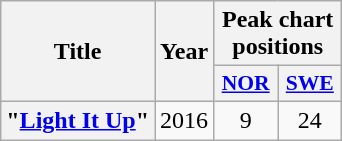<table class="wikitable plainrowheaders" style="text-align:center;">
<tr>
<th scope="col" rowspan="2">Title</th>
<th scope="col" rowspan="2">Year</th>
<th scope="col" colspan="2">Peak chart positions</th>
</tr>
<tr>
<th scope="col" style="width:2.5em;font-size:90%;"><a href='#'>NOR</a><br></th>
<th scope="col" style="width:2.5em;font-size:90%;"><a href='#'>SWE</a><br></th>
</tr>
<tr>
<th scope="row">"<a href='#'>Light It Up</a>"<br></th>
<td>2016</td>
<td>9</td>
<td>24</td>
</tr>
</table>
